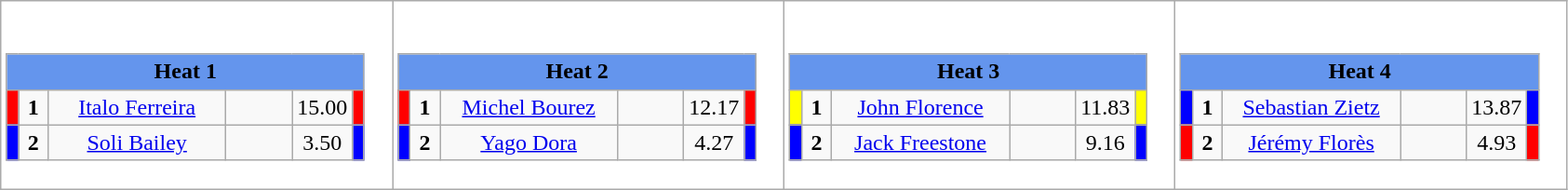<table class="wikitable" style="background:#fff;">
<tr>
<td><div><br><table class="wikitable">
<tr>
<td colspan="6"  style="text-align:center; background:#6495ed;"><strong>Heat 1</strong></td>
</tr>
<tr>
<td style="width:01px; background: #f00;"></td>
<td style="width:14px; text-align:center;"><strong>1</strong></td>
<td style="width:120px; text-align:center;"><a href='#'>Italo Ferreira</a></td>
<td style="width:40px; text-align:center;"></td>
<td style="width:20px; text-align:center;">15.00</td>
<td style="width:01px; background: #f00;"></td>
</tr>
<tr>
<td style="width:01px; background: #00f;"></td>
<td style="width:14px; text-align:center;"><strong>2</strong></td>
<td style="width:120px; text-align:center;"><a href='#'>Soli Bailey</a></td>
<td style="width:40px; text-align:center;"></td>
<td style="width:20px; text-align:center;">3.50</td>
<td style="width:01px; background: #00f;"></td>
</tr>
</table>
</div></td>
<td><div><br><table class="wikitable">
<tr>
<td colspan="6"  style="text-align:center; background:#6495ed;"><strong>Heat 2</strong></td>
</tr>
<tr>
<td style="width:01px; background: #f00;"></td>
<td style="width:14px; text-align:center;"><strong>1</strong></td>
<td style="width:120px; text-align:center;"><a href='#'>Michel Bourez</a></td>
<td style="width:40px; text-align:center;"></td>
<td style="width:20px; text-align:center;">12.17</td>
<td style="width:01px; background: #f00;"></td>
</tr>
<tr>
<td style="width:01px; background: #00f;"></td>
<td style="width:14px; text-align:center;"><strong>2</strong></td>
<td style="width:120px; text-align:center;"><a href='#'>Yago Dora</a></td>
<td style="width:40px; text-align:center;"></td>
<td style="width:20px; text-align:center;">4.27</td>
<td style="width:01px; background: #00f;"></td>
</tr>
</table>
</div></td>
<td><div><br><table class="wikitable">
<tr>
<td colspan="6"  style="text-align:center; background:#6495ed;"><strong>Heat 3</strong></td>
</tr>
<tr>
<td style="width:01px; background: #ff0;"></td>
<td style="width:14px; text-align:center;"><strong>1</strong></td>
<td style="width:120px; text-align:center;"><a href='#'>John Florence</a></td>
<td style="width:40px; text-align:center;"></td>
<td style="width:20px; text-align:center;">11.83</td>
<td style="width:01px; background: #ff0;"></td>
</tr>
<tr>
<td style="width:01px; background: #00f;"></td>
<td style="width:14px; text-align:center;"><strong>2</strong></td>
<td style="width:120px; text-align:center;"><a href='#'>Jack Freestone</a></td>
<td style="width:40px; text-align:center;"></td>
<td style="width:20px; text-align:center;">9.16</td>
<td style="width:01px; background: #00f;"></td>
</tr>
</table>
</div></td>
<td><div><br><table class="wikitable">
<tr>
<td colspan="6"  style="text-align:center; background:#6495ed;"><strong>Heat 4</strong></td>
</tr>
<tr>
<td style="width:01px; background: #00f;"></td>
<td style="width:14px; text-align:center;"><strong>1</strong></td>
<td style="width:120px; text-align:center;"><a href='#'>Sebastian Zietz</a></td>
<td style="width:40px; text-align:center;"></td>
<td style="width:20px; text-align:center;">13.87</td>
<td style="width:01px; background: #00f;"></td>
</tr>
<tr>
<td style="width:01px; background: #f00;"></td>
<td style="width:14px; text-align:center;"><strong>2</strong></td>
<td style="width:120px; text-align:center;"><a href='#'>Jérémy Florès</a></td>
<td style="width:40px; text-align:center;"></td>
<td style="width:20px; text-align:center;">4.93</td>
<td style="width:01px; background: #f00;"></td>
</tr>
</table>
</div></td>
</tr>
</table>
